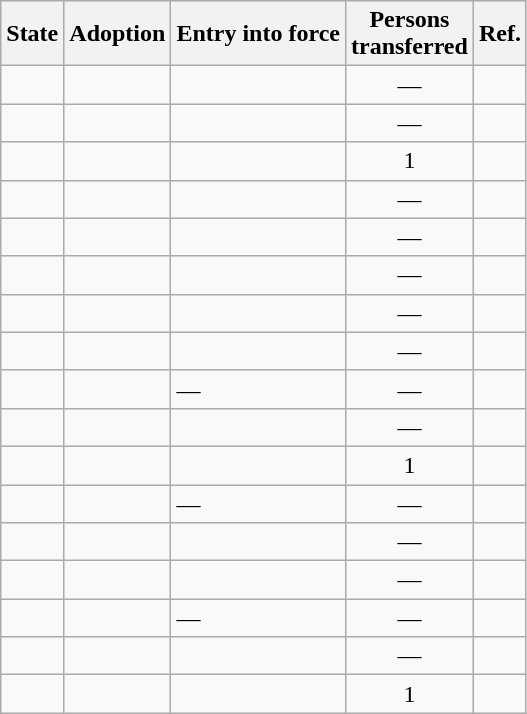<table class="wikitable sortable">
<tr>
<th>State</th>
<th>Adoption</th>
<th>Entry into force</th>
<th>Persons<br>transferred</th>
<th class="unsortable">Ref.</th>
</tr>
<tr>
<td></td>
<td></td>
<td></td>
<td align="center">—</td>
<td align="center"></td>
</tr>
<tr>
<td></td>
<td></td>
<td></td>
<td align="center">—</td>
<td align="center"></td>
</tr>
<tr>
<td></td>
<td></td>
<td></td>
<td align="center">1</td>
<td align="center"></td>
</tr>
<tr>
<td></td>
<td></td>
<td></td>
<td align="center">—</td>
<td align="center"></td>
</tr>
<tr>
<td></td>
<td></td>
<td></td>
<td align="center">—</td>
<td align="center"></td>
</tr>
<tr>
<td></td>
<td></td>
<td></td>
<td align="center">—</td>
<td align="center"></td>
</tr>
<tr>
<td></td>
<td></td>
<td></td>
<td align="center">—</td>
<td align="center"></td>
</tr>
<tr>
<td></td>
<td></td>
<td></td>
<td align="center">—</td>
<td align="center"></td>
</tr>
<tr>
<td></td>
<td></td>
<td>—</td>
<td align="center">—</td>
<td align="center"></td>
</tr>
<tr>
<td></td>
<td></td>
<td></td>
<td align="center">—</td>
<td align="center"></td>
</tr>
<tr>
<td></td>
<td></td>
<td></td>
<td align="center">1</td>
<td align="center"></td>
</tr>
<tr>
<td></td>
<td></td>
<td>—</td>
<td align="center">—</td>
<td align="center"></td>
</tr>
<tr>
<td></td>
<td></td>
<td></td>
<td align="center">—</td>
<td align="center"></td>
</tr>
<tr>
<td></td>
<td></td>
<td></td>
<td align="center">—</td>
<td align="center"></td>
</tr>
<tr>
<td></td>
<td></td>
<td>—</td>
<td align="center">—</td>
<td align="center"></td>
</tr>
<tr>
<td></td>
<td></td>
<td></td>
<td align="center">—</td>
<td align="center"></td>
</tr>
<tr>
<td></td>
<td></td>
<td></td>
<td align="center">1</td>
<td align="center"></td>
</tr>
</table>
